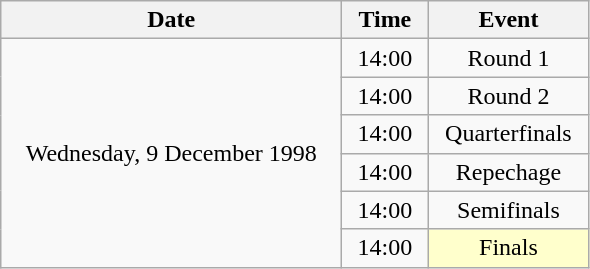<table class = "wikitable" style="text-align:center;">
<tr>
<th width=220>Date</th>
<th width=50>Time</th>
<th width=100>Event</th>
</tr>
<tr>
<td rowspan=6>Wednesday, 9 December 1998</td>
<td>14:00</td>
<td>Round 1</td>
</tr>
<tr>
<td>14:00</td>
<td>Round 2</td>
</tr>
<tr>
<td>14:00</td>
<td>Quarterfinals</td>
</tr>
<tr>
<td>14:00</td>
<td>Repechage</td>
</tr>
<tr>
<td>14:00</td>
<td>Semifinals</td>
</tr>
<tr>
<td>14:00</td>
<td bgcolor=ffffcc>Finals</td>
</tr>
</table>
